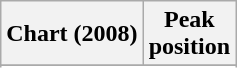<table class="wikitable">
<tr>
<th>Chart (2008)</th>
<th>Peak<br>position</th>
</tr>
<tr>
</tr>
<tr>
</tr>
</table>
